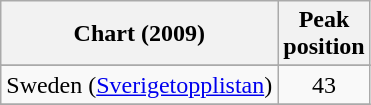<table class="wikitable sortable">
<tr>
<th align="center">Chart (2009)</th>
<th align="center">Peak<br>position</th>
</tr>
<tr>
</tr>
<tr>
<td>Sweden (<a href='#'>Sverigetopplistan</a>)</td>
<td align="center">43</td>
</tr>
<tr>
</tr>
</table>
